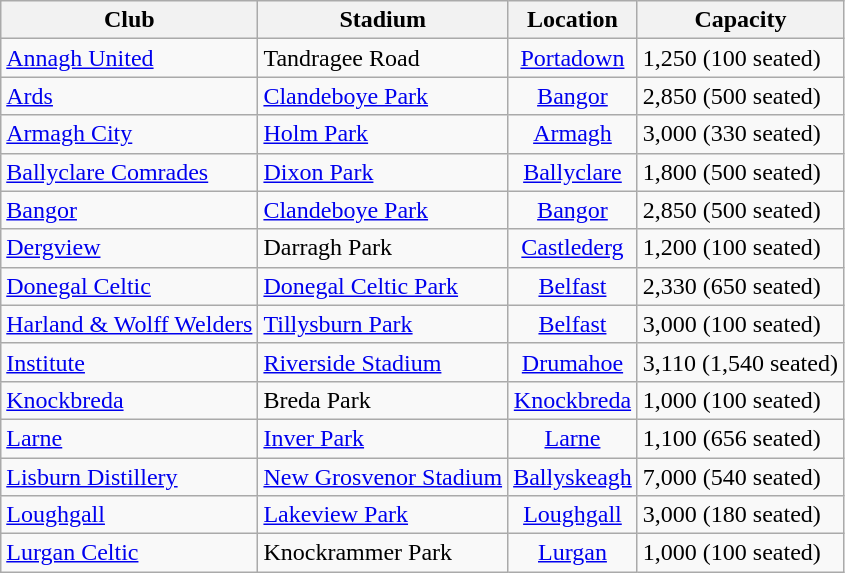<table class="wikitable sortable">
<tr>
<th>Club</th>
<th>Stadium</th>
<th>Location</th>
<th>Capacity</th>
</tr>
<tr>
<td><a href='#'>Annagh United</a></td>
<td>Tandragee Road</td>
<td style="text-align:center;"><a href='#'>Portadown</a></td>
<td>1,250 (100 seated)</td>
</tr>
<tr>
<td><a href='#'>Ards</a></td>
<td><a href='#'>Clandeboye Park</a></td>
<td style="text-align:center;"><a href='#'>Bangor</a></td>
<td>2,850 (500 seated)</td>
</tr>
<tr>
<td><a href='#'>Armagh City</a></td>
<td><a href='#'>Holm Park</a></td>
<td style="text-align:center;"><a href='#'>Armagh</a></td>
<td>3,000 (330 seated)</td>
</tr>
<tr>
<td><a href='#'>Ballyclare Comrades</a></td>
<td><a href='#'>Dixon Park</a></td>
<td style="text-align:center;"><a href='#'>Ballyclare</a></td>
<td>1,800 (500 seated)</td>
</tr>
<tr>
<td><a href='#'>Bangor</a></td>
<td><a href='#'>Clandeboye Park</a></td>
<td style="text-align:center;"><a href='#'>Bangor</a></td>
<td>2,850 (500 seated)</td>
</tr>
<tr>
<td><a href='#'>Dergview</a></td>
<td>Darragh Park</td>
<td style="text-align:center;"><a href='#'>Castlederg</a></td>
<td>1,200 (100 seated)</td>
</tr>
<tr>
<td><a href='#'>Donegal Celtic</a></td>
<td><a href='#'>Donegal Celtic Park</a></td>
<td style="text-align:center;"><a href='#'>Belfast</a></td>
<td>2,330 (650 seated)</td>
</tr>
<tr>
<td><a href='#'>Harland & Wolff Welders</a></td>
<td><a href='#'>Tillysburn Park</a></td>
<td style="text-align:center;"><a href='#'>Belfast</a></td>
<td>3,000 (100 seated)</td>
</tr>
<tr>
<td><a href='#'>Institute</a></td>
<td><a href='#'>Riverside Stadium</a></td>
<td style="text-align:center;"><a href='#'>Drumahoe</a></td>
<td>3,110 (1,540 seated)</td>
</tr>
<tr>
<td><a href='#'>Knockbreda</a></td>
<td>Breda Park</td>
<td style="text-align:center;"><a href='#'>Knockbreda</a></td>
<td>1,000 (100 seated)</td>
</tr>
<tr>
<td><a href='#'>Larne</a></td>
<td><a href='#'>Inver Park</a></td>
<td style="text-align:center;"><a href='#'>Larne</a></td>
<td>1,100 (656 seated)</td>
</tr>
<tr>
<td><a href='#'>Lisburn Distillery</a></td>
<td><a href='#'>New Grosvenor Stadium</a></td>
<td style="text-align:center;"><a href='#'>Ballyskeagh</a></td>
<td>7,000 (540 seated)</td>
</tr>
<tr>
<td><a href='#'>Loughgall</a></td>
<td><a href='#'>Lakeview Park</a></td>
<td style="text-align:center;"><a href='#'>Loughgall</a></td>
<td>3,000 (180 seated)</td>
</tr>
<tr>
<td><a href='#'>Lurgan Celtic</a></td>
<td>Knockrammer Park</td>
<td style="text-align:center;"><a href='#'>Lurgan</a></td>
<td>1,000 (100 seated)</td>
</tr>
</table>
